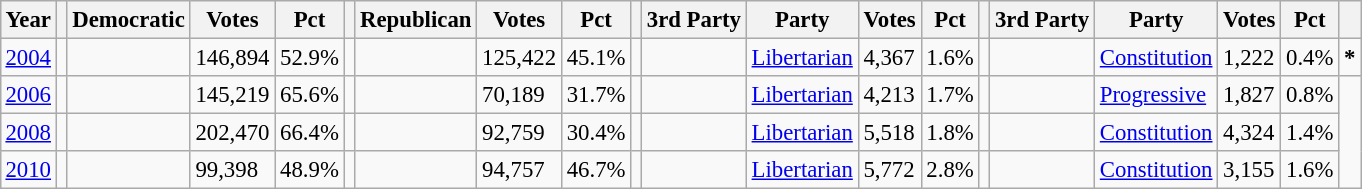<table class="wikitable" style="margin:0.5em ; font-size:95%">
<tr>
<th>Year</th>
<th></th>
<th>Democratic</th>
<th>Votes</th>
<th>Pct</th>
<th></th>
<th>Republican</th>
<th>Votes</th>
<th>Pct</th>
<th></th>
<th>3rd Party</th>
<th>Party</th>
<th>Votes</th>
<th>Pct</th>
<th></th>
<th>3rd Party</th>
<th>Party</th>
<th>Votes</th>
<th>Pct</th>
<th></th>
</tr>
<tr>
<td><a href='#'>2004</a></td>
<td></td>
<td></td>
<td>146,894</td>
<td>52.9%</td>
<td></td>
<td></td>
<td>125,422</td>
<td>45.1%</td>
<td></td>
<td></td>
<td><a href='#'>Libertarian</a></td>
<td>4,367</td>
<td>1.6%</td>
<td></td>
<td></td>
<td><a href='#'>Constitution</a></td>
<td>1,222</td>
<td>0.4%</td>
<td><strong>*</strong></td>
</tr>
<tr>
<td><a href='#'>2006</a></td>
<td></td>
<td></td>
<td>145,219</td>
<td>65.6%</td>
<td></td>
<td></td>
<td>70,189</td>
<td>31.7%</td>
<td></td>
<td></td>
<td><a href='#'>Libertarian</a></td>
<td>4,213</td>
<td>1.7%</td>
<td></td>
<td></td>
<td><a href='#'>Progressive</a></td>
<td>1,827</td>
<td>0.8%</td>
</tr>
<tr>
<td><a href='#'>2008</a></td>
<td></td>
<td></td>
<td>202,470</td>
<td>66.4%</td>
<td></td>
<td></td>
<td>92,759</td>
<td>30.4%</td>
<td></td>
<td></td>
<td><a href='#'>Libertarian</a></td>
<td>5,518</td>
<td>1.8%</td>
<td></td>
<td></td>
<td><a href='#'>Constitution</a></td>
<td>4,324</td>
<td>1.4%</td>
</tr>
<tr>
<td><a href='#'>2010</a></td>
<td></td>
<td></td>
<td>99,398</td>
<td>48.9%</td>
<td></td>
<td></td>
<td>94,757</td>
<td>46.7%</td>
<td></td>
<td></td>
<td><a href='#'>Libertarian</a></td>
<td>5,772</td>
<td>2.8%</td>
<td></td>
<td></td>
<td><a href='#'>Constitution</a></td>
<td>3,155</td>
<td>1.6%</td>
</tr>
</table>
